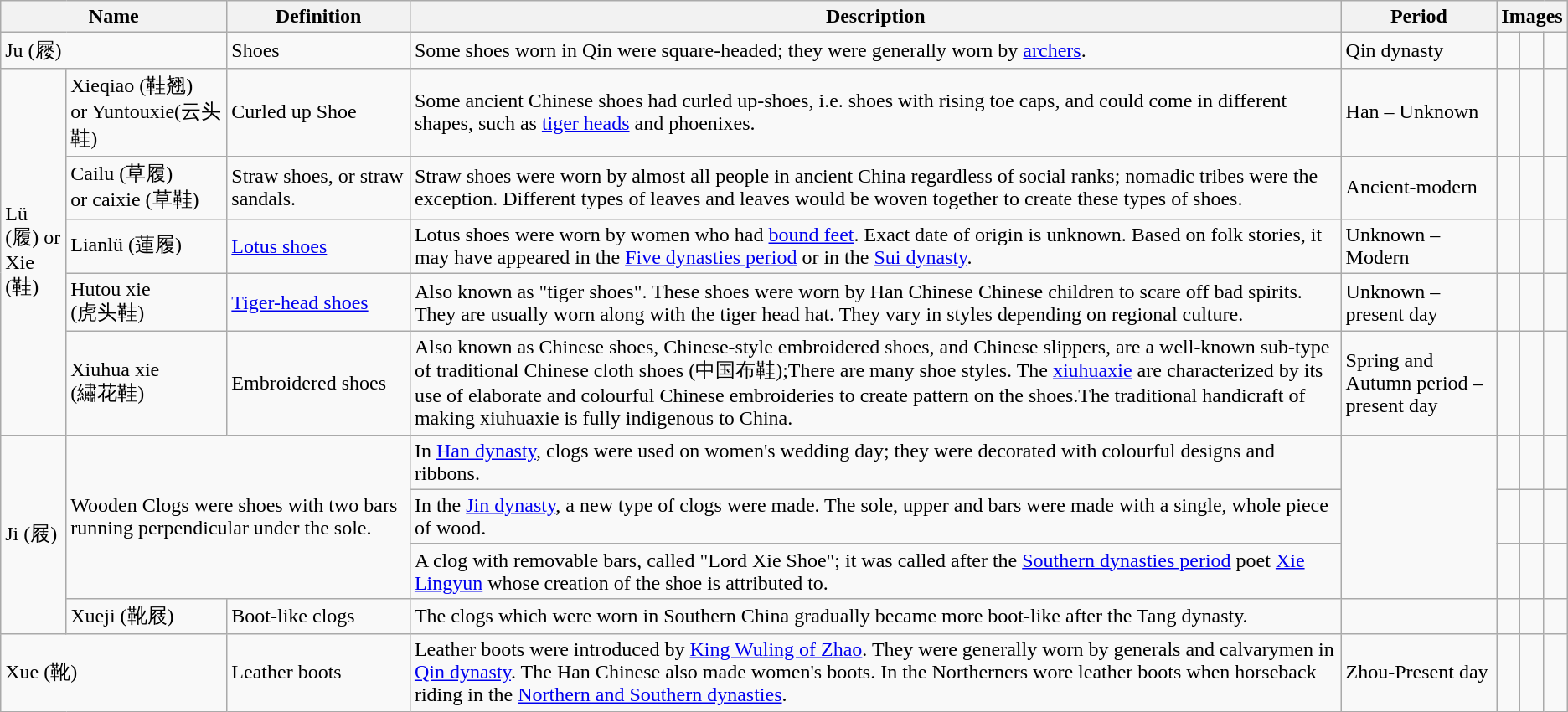<table class="wikitable sortable mw-collapsible">
<tr>
<th colspan="2">Name</th>
<th>Definition</th>
<th>Description</th>
<th>Period</th>
<th colspan="3">Images</th>
</tr>
<tr>
<td colspan="2">Ju (屦)</td>
<td>Shoes</td>
<td>Some shoes worn in Qin were square-headed; they were generally worn by <a href='#'>archers</a>.</td>
<td>Qin dynasty</td>
<td></td>
<td></td>
<td></td>
</tr>
<tr>
<td rowspan="5">Lü (履) or Xie<br>(鞋)</td>
<td>Xieqiao (鞋翘)<br>or Yuntouxie(云头鞋)</td>
<td>Curled up Shoe</td>
<td>Some ancient Chinese shoes had curled up-shoes, i.e. shoes with rising toe caps, and could come in different shapes, such as <a href='#'>tiger heads</a> and phoenixes.<em></em></td>
<td>Han – Unknown</td>
<td></td>
<td></td>
<td></td>
</tr>
<tr>
<td>Cailu (草履)<br>or caixie (草鞋)</td>
<td>Straw shoes, or straw sandals.</td>
<td>Straw shoes were worn by almost all people in ancient China regardless of social ranks; nomadic tribes were the exception. Different types of leaves and leaves would be woven together to create these types of shoes.</td>
<td>Ancient-modern</td>
<td></td>
<td></td>
<td></td>
</tr>
<tr>
<td>Lianlü (蓮履)</td>
<td><a href='#'>Lotus shoes</a></td>
<td>Lotus shoes were worn by women who had <a href='#'>bound feet</a>. Exact date of origin is unknown. Based on folk stories, it may have appeared in the <a href='#'>Five dynasties period</a> or in the <a href='#'>Sui dynasty</a>.</td>
<td>Unknown – Modern</td>
<td></td>
<td></td>
<td></td>
</tr>
<tr>
<td>Hutou xie<br>(虎头鞋)</td>
<td><a href='#'>Tiger-head shoes</a></td>
<td>Also known as "tiger shoes". These shoes were worn by Han Chinese Chinese children to scare off bad spirits. They are usually worn along with the tiger head hat. They vary in styles depending on regional culture.</td>
<td>Unknown – present day</td>
<td></td>
<td></td>
</tr>
<tr>
<td>Xiuhua xie<br>(繡花鞋)</td>
<td>Embroidered shoes</td>
<td>Also known as Chinese shoes, Chinese-style embroidered shoes, and Chinese slippers, are a well-known sub-type of traditional Chinese cloth shoes (中国布鞋);There are many shoe styles. The <a href='#'>xiuhuaxie</a> are characterized by its use of elaborate and colourful Chinese embroideries to create pattern on the shoes.The traditional handicraft of making xiuhuaxie is fully indigenous to China.</td>
<td>Spring and Autumn period – present day</td>
<td></td>
<td></td>
<td></td>
</tr>
<tr>
<td rowspan="4">Ji (屐)</td>
<td colspan="2" rowspan="3">Wooden Clogs were shoes with two bars running perpendicular under the sole.<em></em></td>
<td>In <a href='#'>Han dynasty</a>, clogs were used on women's wedding day; they were decorated with colourful designs and ribbons.<em></em></td>
<td rowspan="3"></td>
<td></td>
<td></td>
<td></td>
</tr>
<tr>
<td>In the <a href='#'>Jin dynasty</a>, a new type of clogs were made. The sole, upper and bars were made with a single, whole piece of wood.</td>
<td></td>
<td></td>
<td></td>
</tr>
<tr>
<td>A clog with removable bars, called "Lord Xie Shoe"; it was called after the <a href='#'>Southern dynasties period</a> poet <a href='#'>Xie Lingyun</a> whose creation of the shoe is attributed to.</td>
<td></td>
<td></td>
<td></td>
</tr>
<tr>
<td>Xueji (靴屐)</td>
<td>Boot-like clogs</td>
<td>The clogs which were worn in Southern China gradually became more boot-like after the Tang dynasty.</td>
<td></td>
<td></td>
<td></td>
<td></td>
</tr>
<tr>
<td colspan="2">Xue (靴)</td>
<td>Leather boots</td>
<td>Leather boots were introduced by <a href='#'>King Wuling of Zhao</a>. They were generally worn by generals and calvarymen in <a href='#'>Qin dynasty</a>. The Han Chinese also made women's boots. In the Northerners wore leather boots when horseback riding in the <a href='#'>Northern and Southern dynasties</a>.</td>
<td>Zhou-Present day</td>
<td></td>
<td></td>
<td></td>
</tr>
</table>
